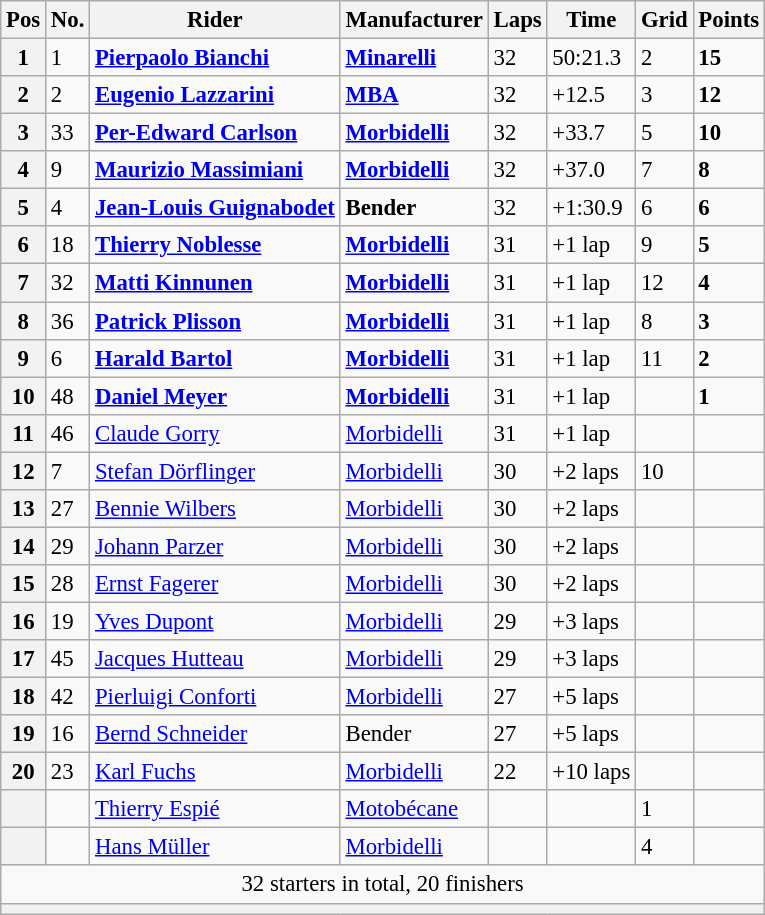<table class="wikitable" style="font-size: 95%;">
<tr>
<th>Pos</th>
<th>No.</th>
<th>Rider</th>
<th>Manufacturer</th>
<th>Laps</th>
<th>Time</th>
<th>Grid</th>
<th>Points</th>
</tr>
<tr>
<th>1</th>
<td>1</td>
<td> <strong><a href='#'>Pierpaolo Bianchi</a></strong></td>
<td><strong><a href='#'>Minarelli</a></strong></td>
<td>32</td>
<td>50:21.3</td>
<td>2</td>
<td><strong>15</strong></td>
</tr>
<tr>
<th>2</th>
<td>2</td>
<td> <strong><a href='#'>Eugenio Lazzarini</a></strong></td>
<td><strong><a href='#'>MBA</a></strong></td>
<td>32</td>
<td>+12.5</td>
<td>3</td>
<td><strong>12</strong></td>
</tr>
<tr>
<th>3</th>
<td>33</td>
<td> <strong><a href='#'>Per-Edward Carlson</a></strong></td>
<td><strong><a href='#'>Morbidelli</a></strong></td>
<td>32</td>
<td>+33.7</td>
<td>5</td>
<td><strong>10</strong></td>
</tr>
<tr>
<th>4</th>
<td>9</td>
<td> <strong><a href='#'>Maurizio Massimiani</a></strong></td>
<td><strong><a href='#'>Morbidelli</a></strong></td>
<td>32</td>
<td>+37.0</td>
<td>7</td>
<td><strong>8</strong></td>
</tr>
<tr>
<th>5</th>
<td>4</td>
<td> <strong><a href='#'>Jean-Louis Guignabodet</a></strong></td>
<td><strong>Bender</strong></td>
<td>32</td>
<td>+1:30.9</td>
<td>6</td>
<td><strong>6</strong></td>
</tr>
<tr>
<th>6</th>
<td>18</td>
<td> <strong><a href='#'>Thierry Noblesse</a></strong></td>
<td><strong><a href='#'>Morbidelli</a></strong></td>
<td>31</td>
<td>+1 lap</td>
<td>9</td>
<td><strong>5</strong></td>
</tr>
<tr>
<th>7</th>
<td>32</td>
<td> <strong><a href='#'>Matti Kinnunen</a></strong></td>
<td><strong><a href='#'>Morbidelli</a></strong></td>
<td>31</td>
<td>+1 lap</td>
<td>12</td>
<td><strong>4</strong></td>
</tr>
<tr>
<th>8</th>
<td>36</td>
<td> <strong><a href='#'>Patrick Plisson</a></strong></td>
<td><strong><a href='#'>Morbidelli</a></strong></td>
<td>31</td>
<td>+1 lap</td>
<td>8</td>
<td><strong>3</strong></td>
</tr>
<tr>
<th>9</th>
<td>6</td>
<td> <strong><a href='#'>Harald Bartol</a></strong></td>
<td><strong><a href='#'>Morbidelli</a></strong></td>
<td>31</td>
<td>+1 lap</td>
<td>11</td>
<td><strong>2</strong></td>
</tr>
<tr>
<th>10</th>
<td>48</td>
<td> <strong><a href='#'>Daniel Meyer</a></strong></td>
<td><strong><a href='#'>Morbidelli</a></strong></td>
<td>31</td>
<td>+1 lap</td>
<td></td>
<td><strong>1</strong></td>
</tr>
<tr>
<th>11</th>
<td>46</td>
<td> <a href='#'>Claude Gorry</a></td>
<td><a href='#'>Morbidelli</a></td>
<td>31</td>
<td>+1 lap</td>
<td></td>
<td></td>
</tr>
<tr>
<th>12</th>
<td>7</td>
<td> <a href='#'>Stefan Dörflinger</a></td>
<td><a href='#'>Morbidelli</a></td>
<td>30</td>
<td>+2 laps</td>
<td>10</td>
<td></td>
</tr>
<tr>
<th>13</th>
<td>27</td>
<td> <a href='#'>Bennie Wilbers</a></td>
<td><a href='#'>Morbidelli</a></td>
<td>30</td>
<td>+2 laps</td>
<td></td>
<td></td>
</tr>
<tr>
<th>14</th>
<td>29</td>
<td> <a href='#'>Johann Parzer</a></td>
<td><a href='#'>Morbidelli</a></td>
<td>30</td>
<td>+2 laps</td>
<td></td>
<td></td>
</tr>
<tr>
<th>15</th>
<td>28</td>
<td> <a href='#'>Ernst Fagerer</a></td>
<td><a href='#'>Morbidelli</a></td>
<td>30</td>
<td>+2 laps</td>
<td></td>
<td></td>
</tr>
<tr>
<th>16</th>
<td>19</td>
<td> <a href='#'>Yves Dupont</a></td>
<td><a href='#'>Morbidelli</a></td>
<td>29</td>
<td>+3 laps</td>
<td></td>
<td></td>
</tr>
<tr>
<th>17</th>
<td>45</td>
<td> <a href='#'>Jacques Hutteau</a></td>
<td><a href='#'>Morbidelli</a></td>
<td>29</td>
<td>+3 laps</td>
<td></td>
<td></td>
</tr>
<tr>
<th>18</th>
<td>42</td>
<td> <a href='#'>Pierluigi Conforti</a></td>
<td><a href='#'>Morbidelli</a></td>
<td>27</td>
<td>+5 laps</td>
<td></td>
<td></td>
</tr>
<tr>
<th>19</th>
<td>16</td>
<td> <a href='#'>Bernd Schneider</a></td>
<td>Bender</td>
<td>27</td>
<td>+5 laps</td>
<td></td>
<td></td>
</tr>
<tr>
<th>20</th>
<td>23</td>
<td> <a href='#'>Karl Fuchs</a></td>
<td><a href='#'>Morbidelli</a></td>
<td>22</td>
<td>+10 laps</td>
<td></td>
<td></td>
</tr>
<tr>
<th></th>
<td></td>
<td> <a href='#'>Thierry Espié</a></td>
<td><a href='#'>Motobécane</a></td>
<td></td>
<td></td>
<td>1</td>
<td></td>
</tr>
<tr>
<th></th>
<td></td>
<td> <a href='#'>Hans Müller</a></td>
<td><a href='#'>Morbidelli</a></td>
<td></td>
<td></td>
<td>4</td>
<td></td>
</tr>
<tr>
<td colspan=8 align=center>32 starters in total, 20 finishers</td>
</tr>
<tr>
<th colspan=8></th>
</tr>
</table>
